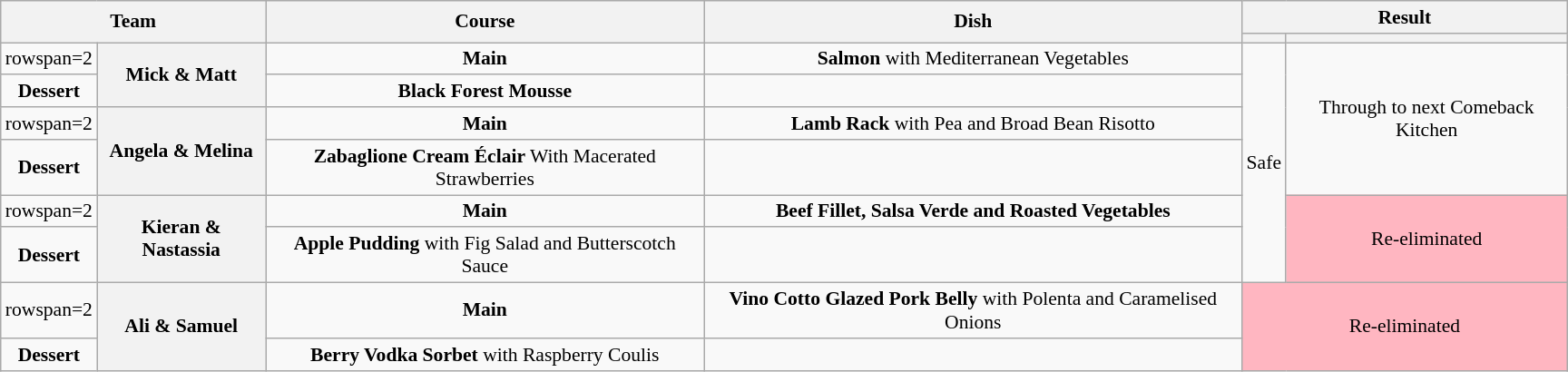<table class="wikitable plainrowheaders" style="margin:1em auto; text-align:center; font-size:90%; width:80em;">
<tr>
<th rowspan="2" colspan="2">Team</th>
<th rowspan=2>Course</th>
<th rowspan="2">Dish</th>
<th colspan="2">Result</th>
</tr>
<tr>
<th></th>
<th></th>
</tr>
<tr>
<td>rowspan=2 </td>
<th rowspan=2>Mick & Matt</th>
<td><strong>Main</strong></td>
<td><strong>Salmon</strong> with Mediterranean Vegetables</td>
<td rowspan="6">Safe</td>
<td rowspan="4">Through to next Comeback Kitchen</td>
</tr>
<tr>
<td><strong>Dessert</strong></td>
<td><strong>Black Forest Mousse</strong></td>
</tr>
<tr>
<td>rowspan=2 </td>
<th rowspan=2>Angela & Melina</th>
<td><strong>Main</strong></td>
<td><strong>Lamb Rack</strong> with Pea and Broad Bean Risotto</td>
</tr>
<tr>
<td><strong>Dessert</strong></td>
<td><strong>Zabaglione Cream Éclair</strong> With Macerated Strawberries</td>
</tr>
<tr>
<td>rowspan=2 </td>
<th rowspan=2>Kieran & Nastassia</th>
<td><strong>Main</strong></td>
<td><strong>Beef Fillet, Salsa Verde and Roasted Vegetables</strong></td>
<td rowspan=2 style="background:lightpink">Re-eliminated</td>
</tr>
<tr>
<td><strong>Dessert</strong></td>
<td><strong>Apple Pudding</strong> with Fig Salad and Butterscotch Sauce</td>
</tr>
<tr>
<td>rowspan=2 </td>
<th rowspan=2>Ali & Samuel</th>
<td><strong>Main</strong></td>
<td><strong>Vino Cotto Glazed Pork Belly</strong> with Polenta and Caramelised Onions</td>
<td rowspan=2 colspan="2" style="background:lightpink">Re-eliminated</td>
</tr>
<tr>
<td><strong>Dessert</strong></td>
<td><strong>Berry Vodka Sorbet</strong> with Raspberry Coulis</td>
</tr>
</table>
